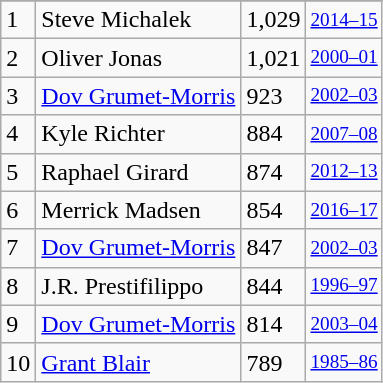<table class="wikitable">
<tr>
</tr>
<tr>
<td>1</td>
<td>Steve Michalek</td>
<td>1,029</td>
<td style="font-size:80%;"><a href='#'>2014–15</a></td>
</tr>
<tr>
<td>2</td>
<td>Oliver Jonas</td>
<td>1,021</td>
<td style="font-size:80%;"><a href='#'>2000–01</a></td>
</tr>
<tr>
<td>3</td>
<td><a href='#'>Dov Grumet-Morris</a></td>
<td>923</td>
<td style="font-size:80%;"><a href='#'>2002–03</a></td>
</tr>
<tr>
<td>4</td>
<td>Kyle Richter</td>
<td>884</td>
<td style="font-size:80%;"><a href='#'>2007–08</a></td>
</tr>
<tr>
<td>5</td>
<td>Raphael Girard</td>
<td>874</td>
<td style="font-size:80%;"><a href='#'>2012–13</a></td>
</tr>
<tr>
<td>6</td>
<td>Merrick Madsen</td>
<td>854</td>
<td style="font-size:80%;"><a href='#'>2016–17</a></td>
</tr>
<tr>
<td>7</td>
<td><a href='#'>Dov Grumet-Morris</a></td>
<td>847</td>
<td style="font-size:80%;"><a href='#'>2002–03</a></td>
</tr>
<tr>
<td>8</td>
<td>J.R. Prestifilippo</td>
<td>844</td>
<td style="font-size:80%;"><a href='#'>1996–97</a></td>
</tr>
<tr>
<td>9</td>
<td><a href='#'>Dov Grumet-Morris</a></td>
<td>814</td>
<td style="font-size:80%;"><a href='#'>2003–04</a></td>
</tr>
<tr>
<td>10</td>
<td><a href='#'>Grant Blair</a></td>
<td>789</td>
<td style="font-size:80%;"><a href='#'>1985–86</a></td>
</tr>
</table>
